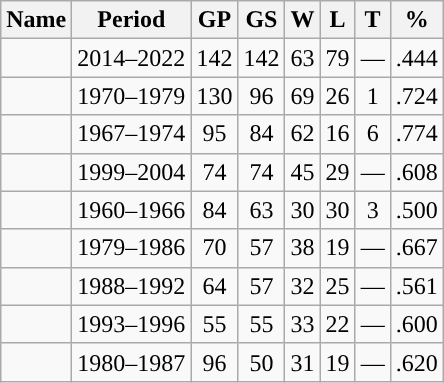<table class="wikitable sortable" style="text-align:center">
<tr>
<th scope="col">Name</th>
<th scope="col">Period</th>
<th scope="col">GP</th>
<th scope="col">GS</th>
<th scope="col">W</th>
<th scope="col">L</th>
<th scope="col">T</th>
<th scope="col">%</th>
</tr>
<tr>
<td></td>
<td>2014–2022</td>
<td>142</td>
<td>142</td>
<td>63</td>
<td>79</td>
<td>—</td>
<td>.444</td>
</tr>
<tr>
<td></td>
<td>1970–1979</td>
<td>130</td>
<td>96</td>
<td>69</td>
<td>26</td>
<td>1</td>
<td>.724</td>
</tr>
<tr>
<td></td>
<td>1967–1974</td>
<td>95</td>
<td>84</td>
<td>62</td>
<td>16</td>
<td>6</td>
<td>.774</td>
</tr>
<tr>
<td></td>
<td>1999–2004</td>
<td>74</td>
<td>74</td>
<td>45</td>
<td>29</td>
<td>—</td>
<td>.608</td>
</tr>
<tr>
<td></td>
<td>1960–1966</td>
<td>84</td>
<td>63</td>
<td>30</td>
<td>30</td>
<td>3</td>
<td>.500</td>
</tr>
<tr>
<td></td>
<td>1979–1986</td>
<td>70</td>
<td>57</td>
<td>38</td>
<td>19</td>
<td>—</td>
<td>.667</td>
</tr>
<tr>
<td></td>
<td>1988–1992</td>
<td>64</td>
<td>57</td>
<td>32</td>
<td>25</td>
<td>—</td>
<td>.561</td>
</tr>
<tr>
<td></td>
<td>1993–1996</td>
<td>55</td>
<td>55</td>
<td>33</td>
<td>22</td>
<td>—</td>
<td>.600</td>
</tr>
<tr>
<td></td>
<td>1980–1987</td>
<td>96</td>
<td>50</td>
<td>31</td>
<td>19</td>
<td>—</td>
<td>.620</td>
</tr>
</table>
